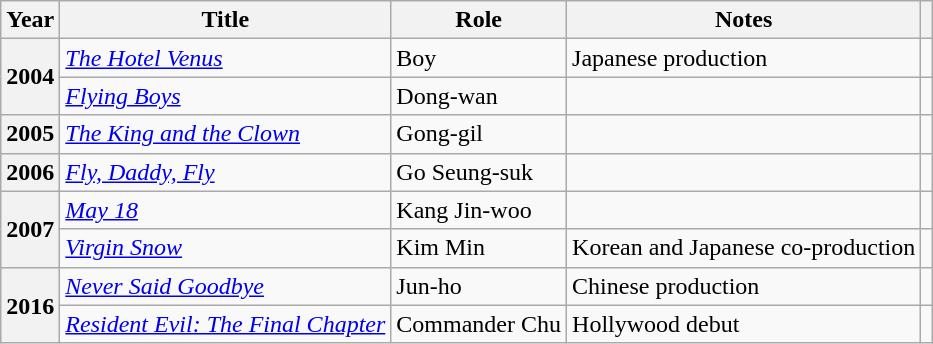<table class="wikitable plainrowheaders sortable">
<tr>
<th scope="col">Year</th>
<th scope="col">Title</th>
<th scope="col">Role</th>
<th scope="col" class="unsortable">Notes</th>
<th scope="col" class="unsortable"></th>
</tr>
<tr>
<th scope="row" rowspan="2">2004</th>
<td><em><a href='#'>The Hotel Venus</a></em></td>
<td>Boy</td>
<td>Japanese production</td>
<td style="text-align:center"></td>
</tr>
<tr>
<td><em><a href='#'>Flying Boys</a></em></td>
<td>Dong-wan</td>
<td></td>
<td style="text-align:center"></td>
</tr>
<tr>
<th scope="row">2005</th>
<td><em><a href='#'>The King and the Clown</a></em></td>
<td>Gong-gil</td>
<td></td>
<td style="text-align:center"></td>
</tr>
<tr>
<th scope="row">2006</th>
<td><em><a href='#'>Fly, Daddy, Fly</a></em></td>
<td>Go Seung-suk</td>
<td></td>
<td style="text-align:center"></td>
</tr>
<tr>
<th scope="row" rowspan="2">2007</th>
<td><em><a href='#'>May 18</a></em></td>
<td>Kang Jin-woo</td>
<td></td>
<td style="text-align:center"></td>
</tr>
<tr>
<td><em><a href='#'>Virgin Snow</a></em></td>
<td>Kim Min</td>
<td>Korean and Japanese co-production</td>
<td style="text-align:center"></td>
</tr>
<tr>
<th scope="row"rowspan="2">2016</th>
<td><em><a href='#'>Never Said Goodbye</a></em></td>
<td>Jun-ho</td>
<td>Chinese production</td>
<td style="text-align:center"></td>
</tr>
<tr>
<td><em><a href='#'>Resident Evil: The Final Chapter</a></em></td>
<td>Commander Chu</td>
<td>Hollywood debut</td>
<td style="text-align:center"></td>
</tr>
</table>
